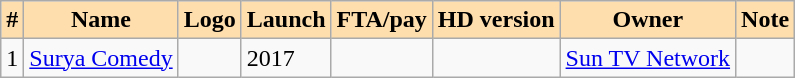<table class="wikitable sortable">
<tr>
<th style="background-color:navajowhite">#</th>
<th style="background-color:navajowhite">Name</th>
<th style="background-color:navajowhite">Logo</th>
<th style="background-color:navajowhite">Launch</th>
<th style="background-color:navajowhite">FTA/pay</th>
<th style="background-color:navajowhite">HD version</th>
<th style="background-color:navajowhite">Owner</th>
<th style="background-color:navajowhite">Note</th>
</tr>
<tr>
<td>1</td>
<td><a href='#'>Surya Comedy</a></td>
<td></td>
<td>2017</td>
<td></td>
<td></td>
<td><a href='#'>Sun TV Network</a></td>
<td></td>
</tr>
</table>
